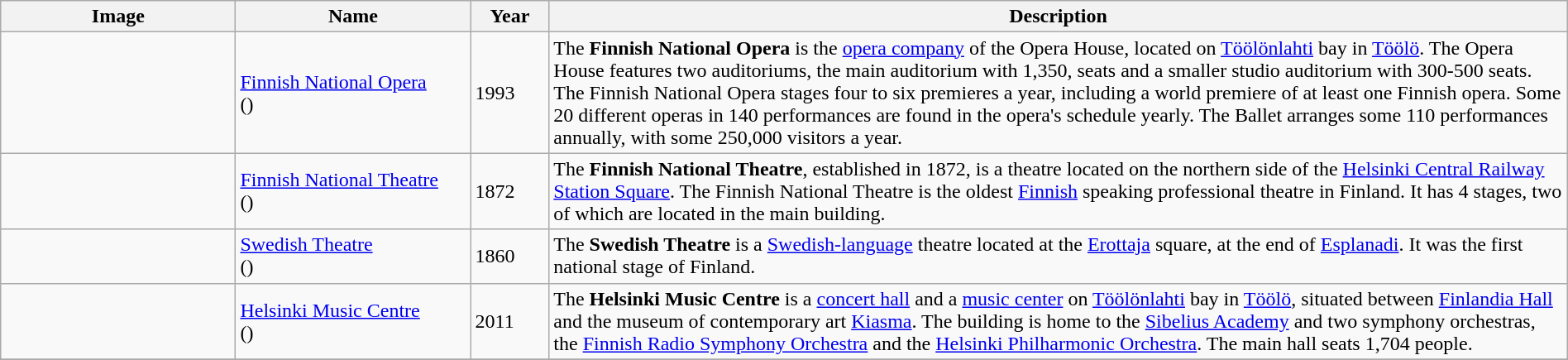<table class="wikitable sortable" style="width:100%">
<tr>
<th scope="col" style="width: 15%;" class="unsortable">Image</th>
<th scope="col" style="width: 15%;">Name</th>
<th scope="col" style="width: 5%;">Year</th>
<th scope="col" style="width: 65%;" class="unsortable">Description</th>
</tr>
<tr>
<td></td>
<td><a href='#'>Finnish National Opera</a><br>()</td>
<td>1993</td>
<td>The <strong>Finnish National Opera</strong> is the <a href='#'>opera company</a> of the Opera House, located on <a href='#'>Töölönlahti</a> bay in <a href='#'>Töölö</a>. The Opera House features two auditoriums, the main auditorium with 1,350, seats and a smaller studio auditorium with 300-500 seats. The Finnish National Opera stages four to six premieres a year, including a world premiere of at least one Finnish opera. Some 20 different operas in 140 performances are found in the opera's schedule yearly. The Ballet arranges some 110 performances annually, with some 250,000 visitors a year.</td>
</tr>
<tr>
<td></td>
<td><a href='#'>Finnish National Theatre</a><br>()</td>
<td>1872</td>
<td>The <strong>Finnish National Theatre</strong>, established in 1872, is a theatre located on the northern side of the <a href='#'>Helsinki Central Railway Station Square</a>. The Finnish National Theatre is the oldest <a href='#'>Finnish</a> speaking professional theatre in Finland. It has 4 stages, two of which are located in the main building.</td>
</tr>
<tr>
<td></td>
<td><a href='#'>Swedish Theatre</a><br>()</td>
<td>1860</td>
<td>The <strong>Swedish Theatre</strong> is a <a href='#'>Swedish-language</a> theatre located at the <a href='#'>Erottaja</a> square, at the end of <a href='#'>Esplanadi</a>. It was the first national stage of Finland.</td>
</tr>
<tr>
<td></td>
<td><a href='#'>Helsinki Music Centre</a><br>()</td>
<td>2011</td>
<td>The <strong>Helsinki Music Centre</strong> is a <a href='#'>concert hall</a> and a <a href='#'>music center</a> on <a href='#'>Töölönlahti</a> bay in <a href='#'>Töölö</a>, situated between <a href='#'>Finlandia Hall</a> and the museum of contemporary art <a href='#'>Kiasma</a>. The building is home to the <a href='#'>Sibelius Academy</a> and two symphony orchestras, the <a href='#'>Finnish Radio Symphony Orchestra</a> and the <a href='#'>Helsinki Philharmonic Orchestra</a>. The main hall seats 1,704 people.</td>
</tr>
<tr>
</tr>
</table>
